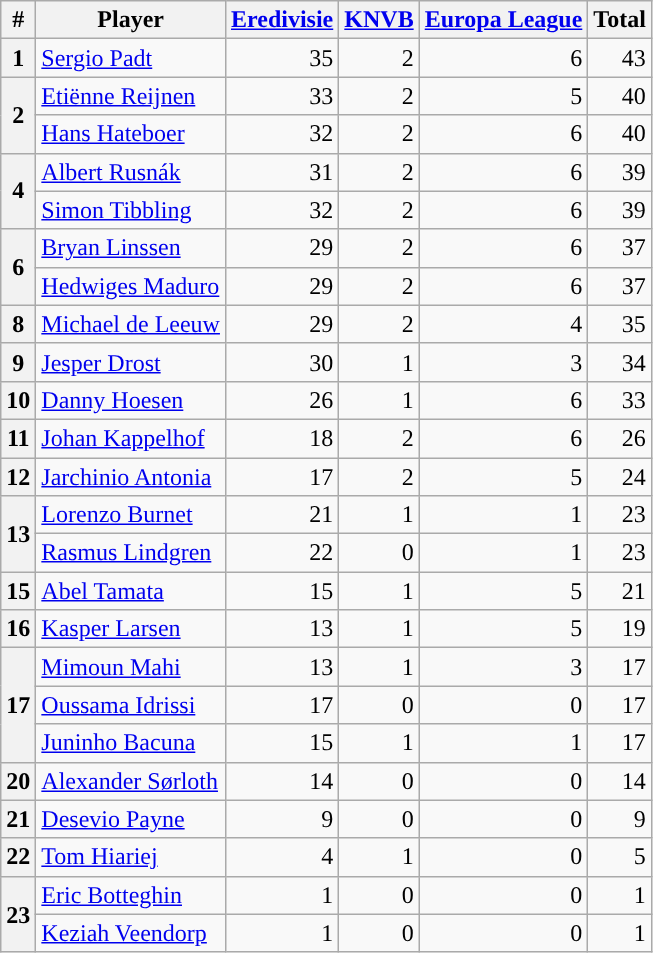<table class="wikitable" style="text-align:right;">
<tr>
<th>#</th>
<th>Player</th>
<th><a href='#'>Eredivisie</a></th>
<th><a href='#'>KNVB</a></th>
<th><a href='#'>Europa League</a></th>
<th>Total</th>
</tr>
<tr>
<th align=center>1</th>
<td align=left> <a href='#'>Sergio Padt</a></td>
<td>35</td>
<td>2</td>
<td>6</td>
<td>43</td>
</tr>
<tr>
<th align=center rowspan=2>2</th>
<td align=left> <a href='#'>Etiënne Reijnen</a></td>
<td>33</td>
<td>2</td>
<td>5</td>
<td>40</td>
</tr>
<tr>
<td align=left> <a href='#'>Hans Hateboer</a></td>
<td>32</td>
<td>2</td>
<td>6</td>
<td>40</td>
</tr>
<tr>
<th align=center rowspan=2>4</th>
<td align=left> <a href='#'>Albert Rusnák</a></td>
<td>31</td>
<td>2</td>
<td>6</td>
<td>39</td>
</tr>
<tr>
<td align=left> <a href='#'>Simon Tibbling</a></td>
<td>32</td>
<td>2</td>
<td>6</td>
<td>39</td>
</tr>
<tr>
<th align=center rowspan=2>6</th>
<td align=left> <a href='#'>Bryan Linssen</a></td>
<td>29</td>
<td>2</td>
<td>6</td>
<td>37</td>
</tr>
<tr>
<td align=left> <a href='#'>Hedwiges Maduro</a></td>
<td>29</td>
<td>2</td>
<td>6</td>
<td>37</td>
</tr>
<tr>
<th align=center>8</th>
<td align=left> <a href='#'>Michael de Leeuw</a></td>
<td>29</td>
<td>2</td>
<td>4</td>
<td>35</td>
</tr>
<tr>
<th align=center>9</th>
<td align=left> <a href='#'>Jesper Drost</a></td>
<td>30</td>
<td>1</td>
<td>3</td>
<td>34</td>
</tr>
<tr>
<th align=center>10</th>
<td align=left> <a href='#'>Danny Hoesen</a></td>
<td>26</td>
<td>1</td>
<td>6</td>
<td>33</td>
</tr>
<tr>
<th align=center>11</th>
<td align=left> <a href='#'>Johan Kappelhof</a></td>
<td>18</td>
<td>2</td>
<td>6</td>
<td>26</td>
</tr>
<tr>
<th align=center>12</th>
<td align=left> <a href='#'>Jarchinio Antonia</a></td>
<td>17</td>
<td>2</td>
<td>5</td>
<td>24</td>
</tr>
<tr>
<th align=center rowspan=2>13</th>
<td align=left> <a href='#'>Lorenzo Burnet</a></td>
<td>21</td>
<td>1</td>
<td>1</td>
<td>23</td>
</tr>
<tr>
<td align=left> <a href='#'>Rasmus Lindgren</a></td>
<td>22</td>
<td>0</td>
<td>1</td>
<td>23</td>
</tr>
<tr>
<th align=center>15</th>
<td align=left> <a href='#'>Abel Tamata</a></td>
<td>15</td>
<td>1</td>
<td>5</td>
<td>21</td>
</tr>
<tr>
<th align=center>16</th>
<td align=left> <a href='#'>Kasper Larsen</a></td>
<td>13</td>
<td>1</td>
<td>5</td>
<td>19</td>
</tr>
<tr>
<th align=center rowspan=3>17</th>
<td align=left> <a href='#'>Mimoun Mahi</a></td>
<td>13</td>
<td>1</td>
<td>3</td>
<td>17</td>
</tr>
<tr>
<td align=left> <a href='#'>Oussama Idrissi</a></td>
<td>17</td>
<td>0</td>
<td>0</td>
<td>17</td>
</tr>
<tr>
<td align=left> <a href='#'>Juninho Bacuna</a></td>
<td>15</td>
<td>1</td>
<td>1</td>
<td>17</td>
</tr>
<tr>
<th align=center>20</th>
<td align=left> <a href='#'>Alexander Sørloth</a></td>
<td>14</td>
<td>0</td>
<td>0</td>
<td>14</td>
</tr>
<tr>
<th align=center>21</th>
<td align=left> <a href='#'>Desevio Payne</a></td>
<td>9</td>
<td>0</td>
<td>0</td>
<td>9</td>
</tr>
<tr>
<th align=center>22</th>
<td align=left> <a href='#'>Tom Hiariej</a></td>
<td>4</td>
<td>1</td>
<td>0</td>
<td>5</td>
</tr>
<tr>
<th align=center rowspan=2>23</th>
<td align=left> <a href='#'>Eric Botteghin</a></td>
<td>1</td>
<td>0</td>
<td>0</td>
<td>1</td>
</tr>
<tr>
<td align=left> <a href='#'>Keziah Veendorp</a></td>
<td>1</td>
<td>0</td>
<td>0</td>
<td>1</td>
</tr>
</table>
